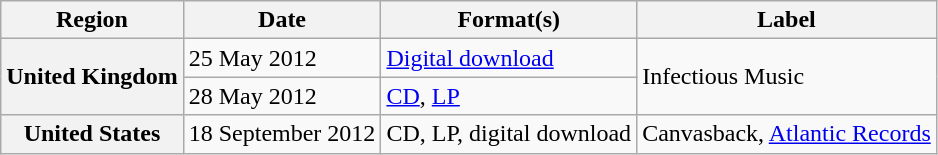<table class="wikitable plainrowheaders">
<tr>
<th scope="col">Region</th>
<th scope="col">Date</th>
<th scope="col">Format(s)</th>
<th scope="col">Label</th>
</tr>
<tr>
<th scope="row" rowspan="2">United Kingdom</th>
<td>25 May 2012</td>
<td><a href='#'>Digital download</a></td>
<td rowspan="2">Infectious Music</td>
</tr>
<tr>
<td>28 May 2012</td>
<td><a href='#'>CD</a>, <a href='#'>LP</a></td>
</tr>
<tr>
<th scope="row">United States</th>
<td>18 September 2012</td>
<td>CD, LP, digital download</td>
<td>Canvasback, <a href='#'>Atlantic Records</a></td>
</tr>
</table>
